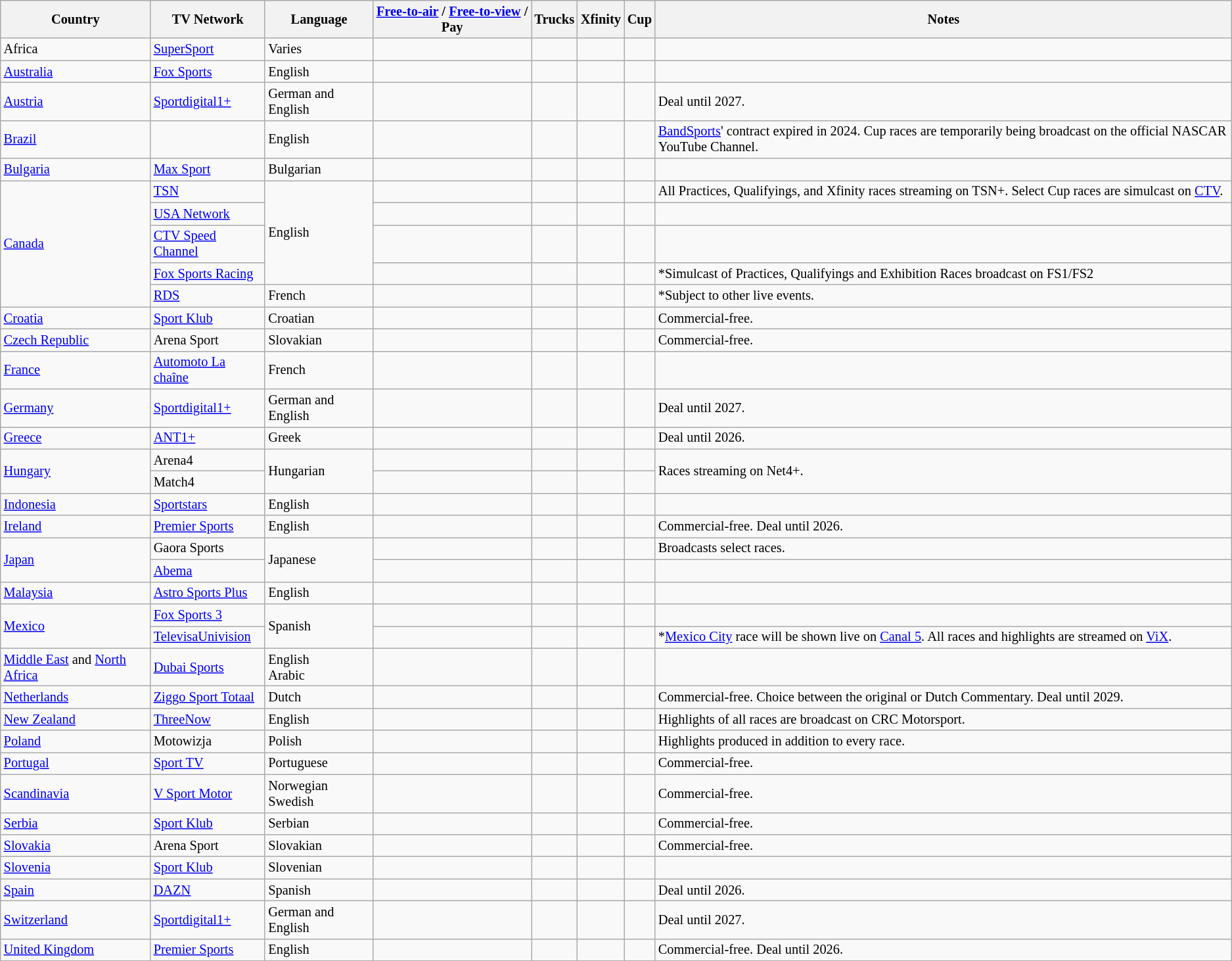<table class="wikitable sortable centre" style="font-size: 85%;">
<tr>
<th>Country</th>
<th>TV Network</th>
<th>Language</th>
<th><a href='#'>Free-to-air</a> / <a href='#'>Free-to-view</a> / Pay</th>
<th>Trucks</th>
<th>Xfinity</th>
<th>Cup</th>
<th>Notes</th>
</tr>
<tr>
<td>Africa</td>
<td><a href='#'>SuperSport</a></td>
<td>Varies</td>
<td></td>
<td></td>
<td></td>
<td></td>
<td></td>
</tr>
<tr>
<td><a href='#'>Australia</a></td>
<td><a href='#'>Fox Sports</a></td>
<td>English</td>
<td></td>
<td></td>
<td></td>
<td></td>
<td></td>
</tr>
<tr>
<td><a href='#'>Austria</a></td>
<td><a href='#'>Sportdigital1+</a></td>
<td>German and English</td>
<td></td>
<td></td>
<td></td>
<td></td>
<td>Deal until 2027.</td>
</tr>
<tr>
<td><a href='#'>Brazil</a></td>
<td></td>
<td>English</td>
<td></td>
<td></td>
<td></td>
<td></td>
<td><a href='#'>BandSports</a>' contract expired in 2024. Cup races are temporarily being broadcast on the official NASCAR YouTube Channel.</td>
</tr>
<tr>
<td><a href='#'>Bulgaria</a></td>
<td><a href='#'>Max Sport</a></td>
<td>Bulgarian</td>
<td></td>
<td></td>
<td></td>
<td></td>
<td></td>
</tr>
<tr>
<td rowspan="5"><a href='#'>Canada</a></td>
<td><a href='#'>TSN</a></td>
<td rowspan="4">English</td>
<td></td>
<td></td>
<td></td>
<td></td>
<td>All Practices, Qualifyings, and Xfinity races streaming on TSN+. Select Cup races are simulcast on <a href='#'>CTV</a>.</td>
</tr>
<tr>
<td><a href='#'>USA Network</a></td>
<td></td>
<td></td>
<td></td>
<td></td>
<td></td>
</tr>
<tr>
<td><a href='#'>CTV Speed Channel</a></td>
<td></td>
<td></td>
<td></td>
<td></td>
<td></td>
</tr>
<tr>
<td><a href='#'>Fox Sports Racing</a></td>
<td></td>
<td></td>
<td></td>
<td></td>
<td>*Simulcast of Practices, Qualifyings and Exhibition Races broadcast on FS1/FS2</td>
</tr>
<tr>
<td><a href='#'>RDS</a></td>
<td>French</td>
<td></td>
<td></td>
<td></td>
<td></td>
<td>*Subject to other live events.</td>
</tr>
<tr>
<td><a href='#'>Croatia</a></td>
<td><a href='#'>Sport Klub</a></td>
<td>Croatian</td>
<td></td>
<td></td>
<td></td>
<td></td>
<td>Commercial-free.</td>
</tr>
<tr>
<td><a href='#'>Czech Republic</a></td>
<td>Arena Sport</td>
<td>Slovakian</td>
<td></td>
<td></td>
<td></td>
<td></td>
<td>Commercial-free.</td>
</tr>
<tr>
<td><a href='#'>France</a></td>
<td><a href='#'>Automoto La chaîne</a></td>
<td>French</td>
<td></td>
<td></td>
<td></td>
<td></td>
<td></td>
</tr>
<tr>
<td><a href='#'>Germany</a></td>
<td><a href='#'>Sportdigital1+</a></td>
<td>German and English</td>
<td></td>
<td></td>
<td></td>
<td></td>
<td>Deal until 2027.</td>
</tr>
<tr>
<td><a href='#'>Greece</a></td>
<td><a href='#'>ANT1+</a></td>
<td>Greek</td>
<td></td>
<td></td>
<td></td>
<td></td>
<td>Deal until 2026.</td>
</tr>
<tr>
<td rowspan="2"><a href='#'>Hungary</a></td>
<td>Arena4</td>
<td rowspan="2">Hungarian</td>
<td></td>
<td></td>
<td></td>
<td></td>
<td rowspan="2">Races streaming on Net4+.</td>
</tr>
<tr>
<td>Match4</td>
<td></td>
<td></td>
<td></td>
<td></td>
</tr>
<tr>
<td><a href='#'>Indonesia</a></td>
<td><a href='#'>Sportstars</a></td>
<td>English</td>
<td></td>
<td></td>
<td></td>
<td></td>
<td></td>
</tr>
<tr>
<td><a href='#'>Ireland</a></td>
<td><a href='#'>Premier Sports</a></td>
<td>English</td>
<td></td>
<td></td>
<td></td>
<td></td>
<td>Commercial-free. Deal until 2026.</td>
</tr>
<tr>
<td rowspan="2"><a href='#'>Japan</a></td>
<td>Gaora Sports</td>
<td rowspan="2">Japanese</td>
<td></td>
<td></td>
<td></td>
<td></td>
<td>Broadcasts select races.</td>
</tr>
<tr>
<td><a href='#'>Abema</a></td>
<td></td>
<td></td>
<td></td>
<td></td>
<td></td>
</tr>
<tr>
<td><a href='#'>Malaysia</a></td>
<td><a href='#'>Astro Sports Plus</a></td>
<td>English</td>
<td></td>
<td></td>
<td></td>
<td></td>
<td></td>
</tr>
<tr>
<td rowspan="2"><a href='#'>Mexico</a></td>
<td><a href='#'>Fox Sports 3</a></td>
<td rowspan="2">Spanish</td>
<td></td>
<td></td>
<td></td>
<td></td>
<td></td>
</tr>
<tr>
<td><a href='#'>TelevisaUnivision</a></td>
<td></td>
<td></td>
<td></td>
<td></td>
<td>*<a href='#'>Mexico City</a> race will be shown live on <a href='#'>Canal 5</a>. All races and highlights are streamed on <a href='#'>ViX</a>.</td>
</tr>
<tr>
<td><a href='#'>Middle East</a> and <a href='#'>North Africa</a></td>
<td><a href='#'>Dubai Sports</a></td>
<td>English<br>Arabic</td>
<td></td>
<td></td>
<td></td>
<td></td>
<td></td>
</tr>
<tr>
<td><a href='#'>Netherlands</a></td>
<td><a href='#'>Ziggo Sport Totaal</a></td>
<td>Dutch</td>
<td></td>
<td></td>
<td></td>
<td></td>
<td>Commercial-free. Choice between the original or Dutch Commentary. Deal until 2029.</td>
</tr>
<tr>
<td><a href='#'>New Zealand</a></td>
<td><a href='#'>ThreeNow</a></td>
<td>English</td>
<td></td>
<td></td>
<td></td>
<td></td>
<td>Highlights of all races are broadcast on CRC Motorsport.</td>
</tr>
<tr>
<td><a href='#'>Poland</a></td>
<td>Motowizja</td>
<td>Polish</td>
<td></td>
<td></td>
<td></td>
<td></td>
<td>Highlights produced in addition to every race.</td>
</tr>
<tr>
<td><a href='#'>Portugal</a></td>
<td><a href='#'>Sport TV</a></td>
<td>Portuguese</td>
<td></td>
<td></td>
<td></td>
<td></td>
<td>Commercial-free.</td>
</tr>
<tr>
<td><a href='#'>Scandinavia</a></td>
<td><a href='#'>V Sport Motor</a></td>
<td>Norwegian<br>Swedish</td>
<td></td>
<td></td>
<td></td>
<td></td>
<td>Commercial-free.</td>
</tr>
<tr>
<td><a href='#'>Serbia</a></td>
<td><a href='#'>Sport Klub</a></td>
<td>Serbian</td>
<td></td>
<td></td>
<td></td>
<td></td>
<td>Commercial-free.</td>
</tr>
<tr>
<td><a href='#'>Slovakia</a></td>
<td>Arena Sport</td>
<td>Slovakian</td>
<td></td>
<td></td>
<td></td>
<td></td>
<td>Commercial-free.</td>
</tr>
<tr>
<td><a href='#'>Slovenia</a></td>
<td><a href='#'>Sport Klub</a></td>
<td>Slovenian</td>
<td></td>
<td></td>
<td></td>
<td></td>
<td></td>
</tr>
<tr>
<td><a href='#'>Spain</a></td>
<td><a href='#'>DAZN</a></td>
<td>Spanish</td>
<td></td>
<td></td>
<td></td>
<td></td>
<td>Deal until 2026.</td>
</tr>
<tr>
<td><a href='#'>Switzerland</a></td>
<td><a href='#'>Sportdigital1+</a></td>
<td>German and English</td>
<td></td>
<td></td>
<td></td>
<td></td>
<td>Deal until 2027.</td>
</tr>
<tr>
<td><a href='#'>United Kingdom</a></td>
<td><a href='#'>Premier Sports</a></td>
<td>English</td>
<td></td>
<td></td>
<td></td>
<td></td>
<td>Commercial-free. Deal until 2026.</td>
</tr>
</table>
